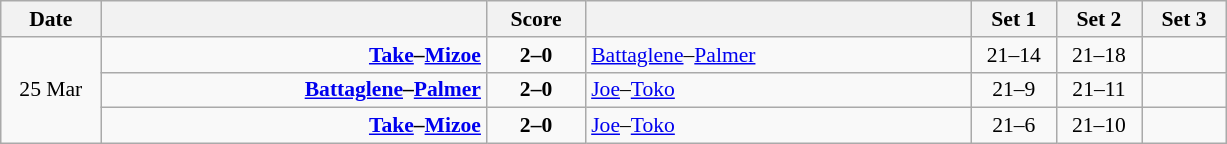<table class="wikitable" style="text-align: center; font-size:90% ">
<tr>
<th width="60">Date</th>
<th align="right" width="250"></th>
<th width="60">Score</th>
<th align="left" width="250"></th>
<th width="50">Set 1</th>
<th width="50">Set 2</th>
<th width="50">Set 3</th>
</tr>
<tr>
<td rowspan=3>25 Mar</td>
<td align=right><strong><a href='#'>Take</a>–<a href='#'>Mizoe</a> </strong></td>
<td align=center><strong>2–0</strong></td>
<td align=left> <a href='#'>Battaglene</a>–<a href='#'>Palmer</a></td>
<td>21–14</td>
<td>21–18</td>
<td></td>
</tr>
<tr>
<td align=right><strong><a href='#'>Battaglene</a>–<a href='#'>Palmer</a> </strong></td>
<td align=center><strong>2–0</strong></td>
<td align=left> <a href='#'>Joe</a>–<a href='#'>Toko</a></td>
<td>21–9</td>
<td>21–11</td>
<td></td>
</tr>
<tr>
<td align=right><strong><a href='#'>Take</a>–<a href='#'>Mizoe</a> </strong></td>
<td align=center><strong>2–0</strong></td>
<td align=left> <a href='#'>Joe</a>–<a href='#'>Toko</a></td>
<td>21–6</td>
<td>21–10</td>
<td></td>
</tr>
</table>
